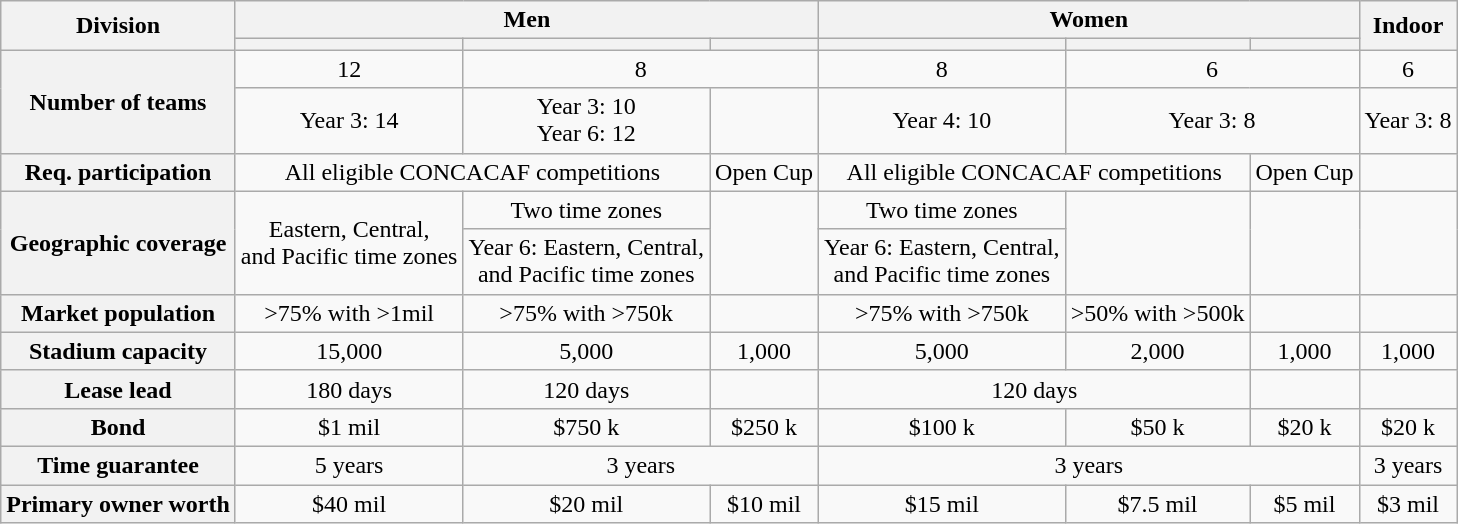<table class="wikitable plainrowheaders" style="text-align: center;">
<tr>
<th scope="col" rowspan="2">Division</th>
<th scope="colgroup" colspan="3">Men</th>
<th scope="colgroup" colspan="3">Women</th>
<th scope="col" rowspan="2">Indoor</th>
</tr>
<tr>
<th scope="col"></th>
<th scope="col"></th>
<th scope="col"></th>
<th scope="col"></th>
<th scope="col"></th>
<th scope="col"></th>
</tr>
<tr>
<th scope="row" rowspan=2>Number of teams</th>
<td>12</td>
<td colspan="2">8</td>
<td>8</td>
<td colspan="2">6</td>
<td>6</td>
</tr>
<tr>
<td>Year 3: 14</td>
<td>Year 3: 10<br>Year 6: 12</td>
<td></td>
<td>Year 4: 10</td>
<td colspan="2">Year 3: 8</td>
<td>Year 3: 8</td>
</tr>
<tr>
<th scope="row">Req. participation</th>
<td colspan="2">All eligible CONCACAF competitions</td>
<td>Open Cup</td>
<td colspan="2">All eligible CONCACAF competitions</td>
<td>Open Cup</td>
<td></td>
</tr>
<tr>
<th scope="row" rowspan=2>Geographic coverage</th>
<td rowspan=2>Eastern, Central,<br>and Pacific time zones</td>
<td>Two time zones</td>
<td rowspan="2"></td>
<td>Two time zones</td>
<td rowspan="2"></td>
<td rowspan="2"></td>
<td rowspan="2"></td>
</tr>
<tr>
<td>Year 6: Eastern, Central,<br>and Pacific time zones</td>
<td>Year 6: Eastern, Central,<br>and Pacific time zones</td>
</tr>
<tr>
<th scope="row">Market population</th>
<td>>75% with >1mil</td>
<td>>75% with >750k</td>
<td></td>
<td>>75% with >750k</td>
<td>>50% with >500k</td>
<td></td>
<td></td>
</tr>
<tr>
<th scope="row">Stadium capacity</th>
<td>15,000</td>
<td>5,000</td>
<td>1,000</td>
<td>5,000</td>
<td>2,000</td>
<td>1,000</td>
<td>1,000</td>
</tr>
<tr>
<th scope="row">Lease lead</th>
<td>180 days</td>
<td>120 days</td>
<td></td>
<td colspan="2">120 days</td>
<td></td>
<td></td>
</tr>
<tr>
<th scope="row">Bond</th>
<td>$1 mil</td>
<td>$750 k</td>
<td>$250 k</td>
<td>$100 k</td>
<td>$50 k</td>
<td>$20 k</td>
<td>$20 k</td>
</tr>
<tr>
<th scope="row">Time guarantee</th>
<td>5 years</td>
<td colspan="2">3 years</td>
<td colspan="3">3 years</td>
<td>3 years</td>
</tr>
<tr>
<th scope="row">Primary owner worth</th>
<td>$40 mil</td>
<td>$20 mil</td>
<td>$10 mil</td>
<td>$15 mil</td>
<td>$7.5 mil</td>
<td>$5 mil</td>
<td>$3 mil</td>
</tr>
</table>
